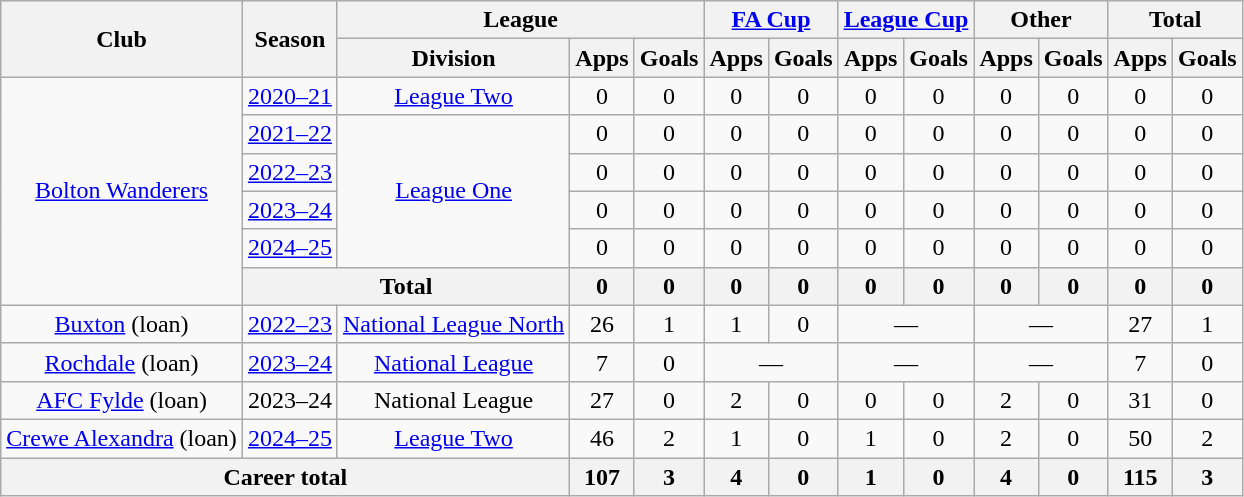<table class="wikitable" style="text-align: center">
<tr>
<th rowspan="2">Club</th>
<th rowspan="2">Season</th>
<th colspan="3">League</th>
<th colspan="2"><a href='#'>FA Cup</a></th>
<th colspan="2"><a href='#'>League Cup</a></th>
<th colspan="2">Other</th>
<th colspan="2">Total</th>
</tr>
<tr>
<th>Division</th>
<th>Apps</th>
<th>Goals</th>
<th>Apps</th>
<th>Goals</th>
<th>Apps</th>
<th>Goals</th>
<th>Apps</th>
<th>Goals</th>
<th>Apps</th>
<th>Goals</th>
</tr>
<tr>
<td rowspan="6"><a href='#'>Bolton Wanderers</a></td>
<td><a href='#'>2020–21</a></td>
<td><a href='#'>League Two</a></td>
<td>0</td>
<td>0</td>
<td>0</td>
<td>0</td>
<td>0</td>
<td>0</td>
<td>0</td>
<td>0</td>
<td>0</td>
<td>0</td>
</tr>
<tr>
<td><a href='#'>2021–22</a></td>
<td rowspan="4"><a href='#'>League One</a></td>
<td>0</td>
<td>0</td>
<td>0</td>
<td>0</td>
<td>0</td>
<td>0</td>
<td>0</td>
<td>0</td>
<td>0</td>
<td>0</td>
</tr>
<tr>
<td><a href='#'>2022–23</a></td>
<td>0</td>
<td>0</td>
<td>0</td>
<td>0</td>
<td>0</td>
<td>0</td>
<td>0</td>
<td>0</td>
<td>0</td>
<td>0</td>
</tr>
<tr>
<td><a href='#'>2023–24</a></td>
<td>0</td>
<td>0</td>
<td>0</td>
<td>0</td>
<td>0</td>
<td>0</td>
<td>0</td>
<td>0</td>
<td>0</td>
<td>0</td>
</tr>
<tr>
<td><a href='#'>2024–25</a></td>
<td>0</td>
<td>0</td>
<td>0</td>
<td>0</td>
<td>0</td>
<td>0</td>
<td>0</td>
<td>0</td>
<td>0</td>
<td>0</td>
</tr>
<tr>
<th colspan="2">Total</th>
<th>0</th>
<th>0</th>
<th>0</th>
<th>0</th>
<th>0</th>
<th>0</th>
<th>0</th>
<th>0</th>
<th>0</th>
<th>0</th>
</tr>
<tr>
<td><a href='#'>Buxton</a> (loan)</td>
<td><a href='#'>2022–23</a></td>
<td><a href='#'>National League North</a></td>
<td>26</td>
<td>1</td>
<td>1</td>
<td>0</td>
<td colspan=2>—</td>
<td colspan=2>—</td>
<td>27</td>
<td>1</td>
</tr>
<tr>
<td><a href='#'>Rochdale</a> (loan)</td>
<td><a href='#'>2023–24</a></td>
<td><a href='#'>National League</a></td>
<td>7</td>
<td>0</td>
<td colspan=2>—</td>
<td colspan=2>—</td>
<td colspan=2>—</td>
<td>7</td>
<td>0</td>
</tr>
<tr>
<td><a href='#'>AFC Fylde</a> (loan)</td>
<td>2023–24</td>
<td>National League</td>
<td>27</td>
<td>0</td>
<td>2</td>
<td>0</td>
<td>0</td>
<td>0</td>
<td>2</td>
<td>0</td>
<td>31</td>
<td>0</td>
</tr>
<tr>
<td><a href='#'>Crewe Alexandra</a> (loan)</td>
<td><a href='#'>2024–25</a></td>
<td><a href='#'>League Two</a></td>
<td>46</td>
<td>2</td>
<td>1</td>
<td>0</td>
<td>1</td>
<td>0</td>
<td>2</td>
<td>0</td>
<td>50</td>
<td>2</td>
</tr>
<tr>
<th colspan="3">Career total</th>
<th>107</th>
<th>3</th>
<th>4</th>
<th>0</th>
<th>1</th>
<th>0</th>
<th>4</th>
<th>0</th>
<th>115</th>
<th>3</th>
</tr>
</table>
